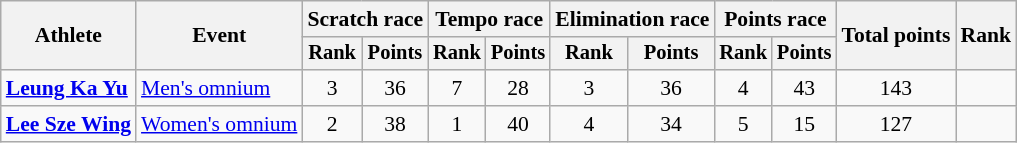<table class=wikitable style=font-size:90%;text-align:center>
<tr>
<th rowspan="2">Athlete</th>
<th rowspan="2">Event</th>
<th colspan=2>Scratch race</th>
<th colspan=2>Tempo race</th>
<th colspan=2>Elimination race</th>
<th colspan=2>Points race</th>
<th rowspan=2>Total points</th>
<th rowspan=2>Rank</th>
</tr>
<tr style="font-size:95%">
<th>Rank</th>
<th>Points</th>
<th>Rank</th>
<th>Points</th>
<th>Rank</th>
<th>Points</th>
<th>Rank</th>
<th>Points</th>
</tr>
<tr>
<td align=left><strong><a href='#'>Leung Ka Yu</a></strong></td>
<td align=left><a href='#'>Men's omnium</a></td>
<td>3</td>
<td>36</td>
<td>7</td>
<td>28</td>
<td>3</td>
<td>36</td>
<td>4</td>
<td>43</td>
<td>143</td>
<td></td>
</tr>
<tr>
<td align=left><strong><a href='#'>Lee Sze Wing</a></strong></td>
<td align=left><a href='#'>Women's omnium</a></td>
<td>2</td>
<td>38</td>
<td>1</td>
<td>40</td>
<td>4</td>
<td>34</td>
<td>5</td>
<td>15</td>
<td>127</td>
<td></td>
</tr>
</table>
